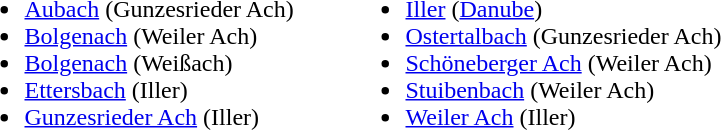<table>
<tr>
<td width="250" valign="top"><br><ul><li><a href='#'>Aubach</a> (Gunzesrieder Ach)</li><li><a href='#'>Bolgenach</a> (Weiler Ach)</li><li><a href='#'>Bolgenach</a> (Weißach)</li><li><a href='#'>Ettersbach</a> (Iller)</li><li><a href='#'>Gunzesrieder Ach</a> (Iller)</li></ul></td>
<td valign="top"><br><ul><li><a href='#'>Iller</a> (<a href='#'>Danube</a>)</li><li><a href='#'>Ostertalbach</a> (Gunzesrieder Ach)</li><li><a href='#'>Schöneberger Ach</a> (Weiler Ach)</li><li><a href='#'>Stuibenbach</a> (Weiler Ach)</li><li><a href='#'>Weiler Ach</a> (Iller)</li></ul></td>
</tr>
</table>
